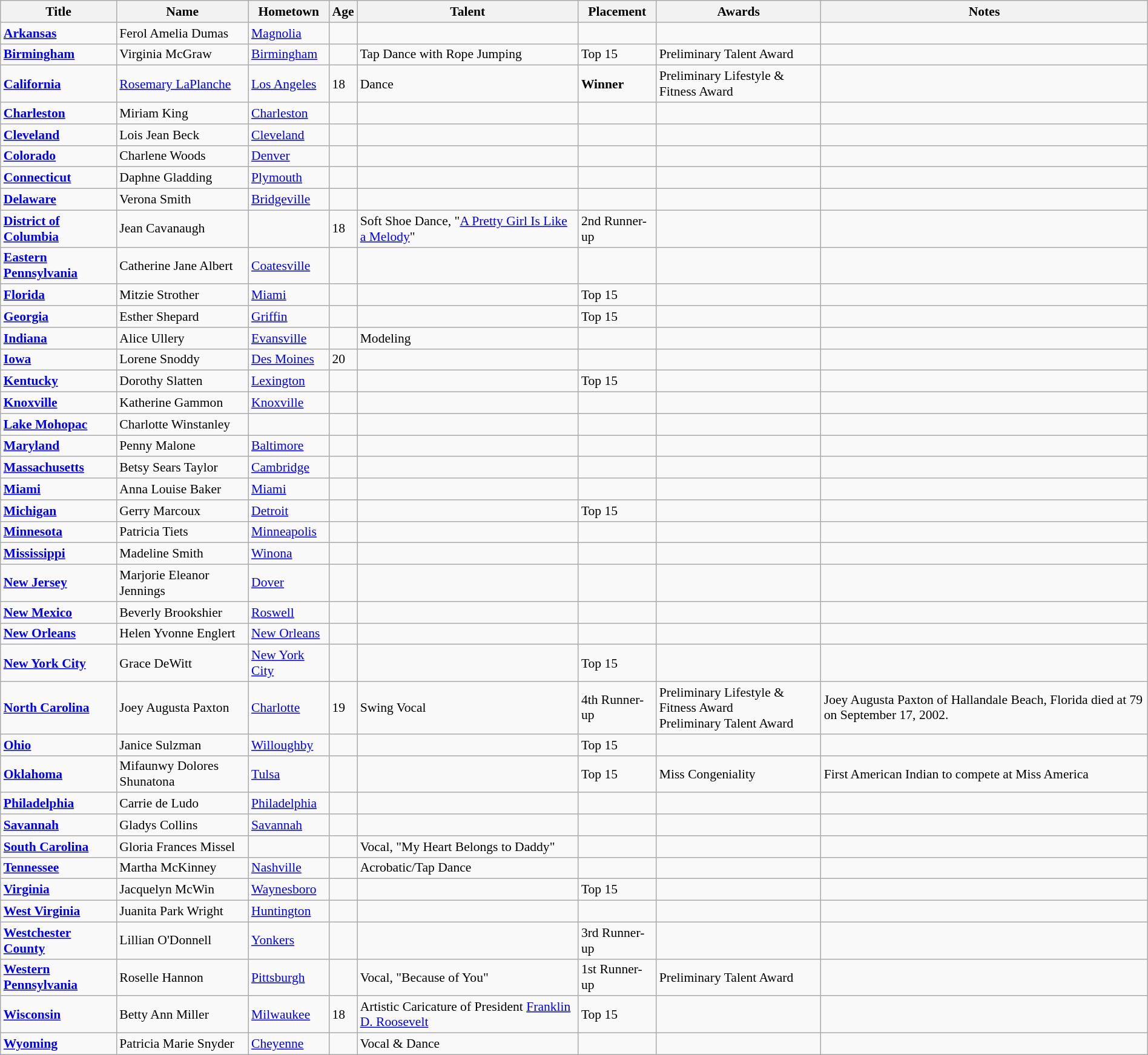<table class="wikitable" style="width:100%; font-size:90%;">
<tr>
<th>Title</th>
<th>Name</th>
<th>Hometown</th>
<th>Age</th>
<th>Talent</th>
<th>Placement</th>
<th>Awards</th>
<th>Notes</th>
</tr>
<tr>
<td> <strong><a href='#'>Arkansas</a></strong></td>
<td>Ferol Amelia Dumas</td>
<td><a href='#'>Magnolia</a></td>
<td></td>
<td></td>
<td></td>
<td></td>
<td></td>
</tr>
<tr>
<td><strong><a href='#'>Birmingham</a></strong></td>
<td>Virginia McGraw</td>
<td><a href='#'>Birmingham</a></td>
<td></td>
<td>Tap Dance with Rope Jumping</td>
<td>Top 15</td>
<td>Preliminary Talent Award</td>
<td></td>
</tr>
<tr>
<td> <strong><a href='#'>California</a></strong></td>
<td><a href='#'>Rosemary LaPlanche</a></td>
<td><a href='#'>Los Angeles</a></td>
<td>18</td>
<td>Dance</td>
<td><strong>Winner</strong></td>
<td>Preliminary Lifestyle & Fitness Award</td>
<td></td>
</tr>
<tr>
<td><strong><a href='#'>Charleston</a></strong></td>
<td>Miriam King</td>
<td><a href='#'>Charleston</a></td>
<td></td>
<td></td>
<td></td>
<td></td>
<td></td>
</tr>
<tr>
<td> <strong><a href='#'>Cleveland</a></strong></td>
<td>Lois Jean Beck</td>
<td><a href='#'>Cleveland</a></td>
<td></td>
<td></td>
<td></td>
<td></td>
<td></td>
</tr>
<tr>
<td> <strong><a href='#'>Colorado</a></strong></td>
<td>Charlene Woods</td>
<td><a href='#'>Denver</a></td>
<td></td>
<td></td>
<td></td>
<td></td>
<td></td>
</tr>
<tr>
<td> <strong><a href='#'>Connecticut</a></strong></td>
<td>Daphne Gladding</td>
<td><a href='#'>Plymouth</a></td>
<td></td>
<td></td>
<td></td>
<td></td>
<td></td>
</tr>
<tr>
<td> <strong><a href='#'>Delaware</a></strong></td>
<td>Verona Smith</td>
<td><a href='#'>Bridgeville</a></td>
<td></td>
<td></td>
<td></td>
<td></td>
<td></td>
</tr>
<tr>
<td> <strong><a href='#'>District of Columbia</a></strong></td>
<td>Jean Cavanaugh</td>
<td></td>
<td>18</td>
<td>Soft Shoe Dance, "<a href='#'>A Pretty Girl Is Like a Melody</a>"</td>
<td>2nd Runner-up</td>
<td></td>
<td></td>
</tr>
<tr>
<td><strong><a href='#'>Eastern Pennsylvania</a></strong></td>
<td>Catherine Jane Albert</td>
<td><a href='#'>Coatesville</a></td>
<td></td>
<td></td>
<td></td>
<td></td>
<td></td>
</tr>
<tr>
<td> <strong><a href='#'>Florida</a></strong></td>
<td>Mitzie Strother</td>
<td><a href='#'>Miami</a></td>
<td></td>
<td></td>
<td>Top 15</td>
<td></td>
<td></td>
</tr>
<tr>
<td> <strong><a href='#'>Georgia</a></strong></td>
<td>Esther Shepard</td>
<td><a href='#'>Griffin</a></td>
<td></td>
<td></td>
<td>Top 15</td>
<td></td>
<td></td>
</tr>
<tr>
<td> <strong><a href='#'>Indiana</a></strong></td>
<td>Alice Ullery</td>
<td><a href='#'>Evansville</a></td>
<td></td>
<td>Modeling</td>
<td></td>
<td></td>
<td></td>
</tr>
<tr>
<td> <strong><a href='#'>Iowa</a></strong></td>
<td>Lorene Snoddy</td>
<td><a href='#'>Des Moines</a></td>
<td>20</td>
<td></td>
<td></td>
<td></td>
<td></td>
</tr>
<tr>
<td> <strong><a href='#'>Kentucky</a></strong></td>
<td>Dorothy Slatten</td>
<td><a href='#'>Lexington</a></td>
<td></td>
<td></td>
<td>Top 15</td>
<td></td>
<td></td>
</tr>
<tr>
<td><strong><a href='#'>Knoxville</a></strong></td>
<td>Katherine Gammon</td>
<td><a href='#'>Knoxville</a></td>
<td></td>
<td></td>
<td></td>
<td></td>
<td></td>
</tr>
<tr>
<td><strong><a href='#'>Lake Mohopac</a></strong></td>
<td>Charlotte Winstanley</td>
<td></td>
<td></td>
<td></td>
<td></td>
<td></td>
<td></td>
</tr>
<tr>
<td> <strong><a href='#'>Maryland</a></strong></td>
<td>Penny Malone</td>
<td><a href='#'>Baltimore</a></td>
<td></td>
<td></td>
<td></td>
<td></td>
<td></td>
</tr>
<tr>
<td> <strong><a href='#'>Massachusetts</a></strong></td>
<td>Betsy Sears Taylor</td>
<td><a href='#'>Cambridge</a></td>
<td></td>
<td></td>
<td></td>
<td></td>
<td></td>
</tr>
<tr>
<td> <strong><a href='#'>Miami</a></strong></td>
<td>Anna Louise Baker</td>
<td><a href='#'>Miami</a></td>
<td></td>
<td></td>
<td></td>
<td></td>
<td></td>
</tr>
<tr>
<td> <strong><a href='#'>Michigan</a></strong></td>
<td>Gerry Marcoux</td>
<td><a href='#'>Detroit</a></td>
<td></td>
<td></td>
<td>Top 15</td>
<td></td>
<td></td>
</tr>
<tr>
<td> <strong><a href='#'>Minnesota</a></strong></td>
<td>Patricia Tiets</td>
<td><a href='#'>Minneapolis</a></td>
<td></td>
<td></td>
<td></td>
<td></td>
<td></td>
</tr>
<tr>
<td> <strong><a href='#'>Mississippi</a></strong></td>
<td>Madeline Smith</td>
<td><a href='#'>Winona</a></td>
<td></td>
<td></td>
<td></td>
<td></td>
<td></td>
</tr>
<tr>
<td> <strong><a href='#'>New Jersey</a></strong></td>
<td>Marjorie Eleanor Jennings</td>
<td><a href='#'>Dover</a></td>
<td></td>
<td></td>
<td></td>
<td></td>
<td></td>
</tr>
<tr>
<td> <strong><a href='#'>New Mexico</a></strong></td>
<td>Beverly Brookshier</td>
<td><a href='#'>Roswell</a></td>
<td></td>
<td></td>
<td></td>
<td></td>
<td></td>
</tr>
<tr>
<td> <strong><a href='#'>New Orleans</a></strong></td>
<td>Helen Yvonne Englert</td>
<td><a href='#'>New Orleans</a></td>
<td></td>
<td></td>
<td></td>
<td></td>
<td></td>
</tr>
<tr>
<td> <strong><a href='#'>New York City</a></strong></td>
<td>Grace DeWitt</td>
<td><a href='#'>New York City</a></td>
<td></td>
<td></td>
<td>Top 15</td>
<td></td>
<td></td>
</tr>
<tr>
<td> <strong><a href='#'>North Carolina</a></strong></td>
<td>Joey Augusta Paxton</td>
<td><a href='#'>Charlotte</a></td>
<td>19</td>
<td>Swing Vocal</td>
<td>4th Runner-up</td>
<td>Preliminary Lifestyle & Fitness Award<br>Preliminary Talent Award</td>
<td>Joey Augusta Paxton of Hallandale Beach, Florida died at 79 on September 17, 2002.</td>
</tr>
<tr>
<td> <strong><a href='#'>Ohio</a></strong></td>
<td>Janice Sulzman</td>
<td><a href='#'>Willoughby</a></td>
<td></td>
<td></td>
<td>Top 15</td>
<td></td>
<td></td>
</tr>
<tr>
<td> <strong><a href='#'>Oklahoma</a></strong></td>
<td>Mifaunwy Dolores Shunatona</td>
<td><a href='#'>Tulsa</a></td>
<td></td>
<td></td>
<td>Top 15</td>
<td>Miss Congeniality</td>
<td>First American Indian to compete at Miss America</td>
</tr>
<tr>
<td> <strong><a href='#'>Philadelphia</a></strong></td>
<td>Carrie de Ludo</td>
<td><a href='#'>Philadelphia</a></td>
<td></td>
<td></td>
<td></td>
<td></td>
<td></td>
</tr>
<tr>
<td><strong><a href='#'>Savannah</a></strong></td>
<td>Gladys Collins</td>
<td><a href='#'>Savannah</a></td>
<td></td>
<td></td>
<td></td>
<td></td>
<td></td>
</tr>
<tr>
<td> <strong><a href='#'>South Carolina</a></strong></td>
<td>Gloria Frances Missel</td>
<td></td>
<td></td>
<td>Vocal, "My Heart Belongs to Daddy"</td>
<td></td>
<td></td>
<td></td>
</tr>
<tr>
<td> <strong><a href='#'>Tennessee</a></strong></td>
<td>Martha McKinney</td>
<td><a href='#'>Nashville</a></td>
<td></td>
<td>Acrobatic/Tap Dance</td>
<td></td>
<td></td>
<td></td>
</tr>
<tr>
<td> <strong><a href='#'>Virginia</a></strong></td>
<td>Jacquelyn McWin</td>
<td><a href='#'>Waynesboro</a></td>
<td></td>
<td></td>
<td>Top 15</td>
<td></td>
<td></td>
</tr>
<tr>
<td> <strong><a href='#'>West Virginia</a></strong></td>
<td>Juanita Park Wright</td>
<td><a href='#'>Huntington</a></td>
<td></td>
<td></td>
<td></td>
<td></td>
<td></td>
</tr>
<tr>
<td><strong><a href='#'>Westchester County</a></strong></td>
<td>Lillian O'Donnell</td>
<td><a href='#'>Yonkers</a></td>
<td></td>
<td></td>
<td>3rd Runner-up</td>
<td></td>
<td></td>
</tr>
<tr>
<td><strong><a href='#'>Western Pennsylvania</a></strong></td>
<td>Roselle Hannon</td>
<td><a href='#'>Pittsburgh</a></td>
<td></td>
<td>Vocal, "Because of You"</td>
<td>1st Runner-up</td>
<td>Preliminary Talent Award</td>
<td></td>
</tr>
<tr>
<td> <strong><a href='#'>Wisconsin</a></strong></td>
<td>Betty Ann Miller</td>
<td><a href='#'>Milwaukee</a></td>
<td>18</td>
<td>Artistic Caricature of President <a href='#'>Franklin D. Roosevelt</a></td>
<td>Top 15</td>
<td></td>
<td></td>
</tr>
<tr>
<td> <strong><a href='#'>Wyoming</a></strong></td>
<td>Patricia Marie Snyder</td>
<td><a href='#'>Cheyenne</a></td>
<td></td>
<td>Vocal & Dance</td>
<td></td>
<td></td>
<td></td>
</tr>
</table>
